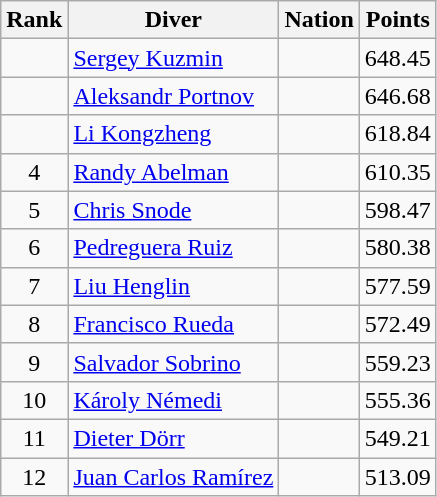<table class="wikitable sortable" style="text-align:center">
<tr>
<th>Rank</th>
<th>Diver</th>
<th>Nation</th>
<th>Points</th>
</tr>
<tr>
<td></td>
<td align=left><a href='#'>Sergey Kuzmin</a></td>
<td align=left></td>
<td>648.45</td>
</tr>
<tr>
<td></td>
<td align=left><a href='#'>Aleksandr Portnov</a></td>
<td align=left></td>
<td>646.68</td>
</tr>
<tr>
<td></td>
<td align=left><a href='#'>Li Kongzheng</a></td>
<td align=left></td>
<td>618.84</td>
</tr>
<tr>
<td>4</td>
<td align=left><a href='#'>Randy Abelman</a></td>
<td align=left></td>
<td>610.35</td>
</tr>
<tr>
<td>5</td>
<td align=left><a href='#'>Chris Snode</a></td>
<td align=left></td>
<td>598.47</td>
</tr>
<tr>
<td>6</td>
<td align=left><a href='#'>Pedreguera Ruiz</a></td>
<td align=left></td>
<td>580.38</td>
</tr>
<tr>
<td>7</td>
<td align=left><a href='#'>Liu Henglin</a></td>
<td align=left></td>
<td>577.59</td>
</tr>
<tr>
<td>8</td>
<td align=left><a href='#'>Francisco Rueda</a></td>
<td align=left></td>
<td>572.49</td>
</tr>
<tr>
<td>9</td>
<td align=left><a href='#'>Salvador Sobrino</a></td>
<td align=left></td>
<td>559.23</td>
</tr>
<tr>
<td>10</td>
<td align=left><a href='#'>Károly Némedi</a></td>
<td align=left></td>
<td>555.36</td>
</tr>
<tr>
<td>11</td>
<td align=left><a href='#'>Dieter Dörr</a></td>
<td align=left></td>
<td>549.21</td>
</tr>
<tr>
<td>12</td>
<td align=left><a href='#'>Juan Carlos Ramírez</a></td>
<td align=left></td>
<td>513.09</td>
</tr>
</table>
